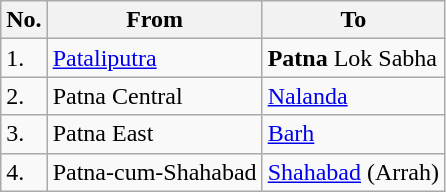<table class="wikitable">
<tr>
<th>No.</th>
<th>From</th>
<th>To</th>
</tr>
<tr>
<td>1.</td>
<td><a href='#'>Pataliputra</a></td>
<td><strong>Patna</strong> Lok Sabha</td>
</tr>
<tr>
<td>2.</td>
<td>Patna Central</td>
<td><a href='#'>Nalanda</a></td>
</tr>
<tr>
<td>3.</td>
<td>Patna East</td>
<td><a href='#'>Barh</a></td>
</tr>
<tr>
<td>4.</td>
<td>Patna-cum-Shahabad</td>
<td><a href='#'>Shahabad</a> (Arrah)</td>
</tr>
</table>
